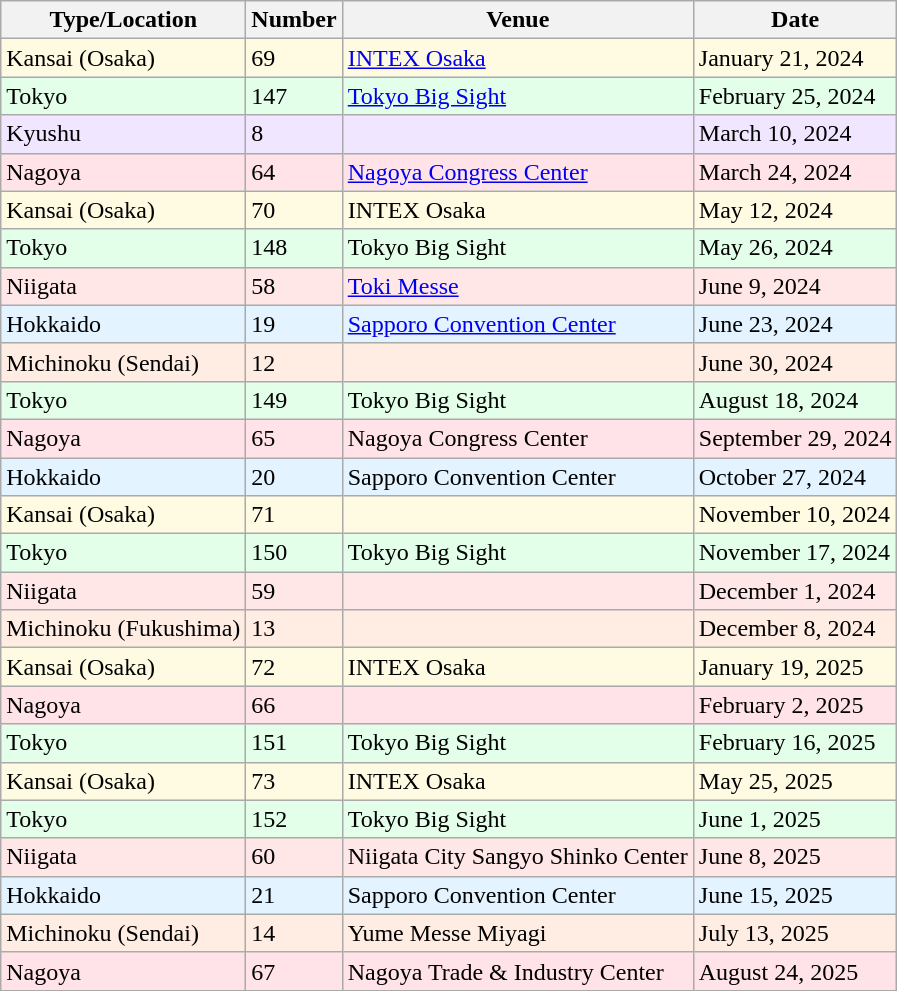<table class="wikitable sortable">
<tr>
<th>Type/Location</th>
<th>Number</th>
<th>Venue</th>
<th>Date</th>
</tr>
<tr style="background:#fffbe3;">
<td>Kansai (Osaka)</td>
<td>69</td>
<td><a href='#'>INTEX Osaka</a></td>
<td>January 21, 2024</td>
</tr>
<tr style="background:#e3ffe9;">
<td>Tokyo</td>
<td>147</td>
<td><a href='#'>Tokyo Big Sight</a></td>
<td>February 25, 2024</td>
</tr>
<tr style="background:#f0e6ff;">
<td>Kyushu</td>
<td>8</td>
<td></td>
<td>March 10, 2024</td>
</tr>
<tr style="background:#ffe3e8;">
<td>Nagoya</td>
<td>64</td>
<td><a href='#'>Nagoya Congress Center</a></td>
<td>March 24, 2024</td>
</tr>
<tr style="background:#fffbe3;">
<td>Kansai (Osaka)</td>
<td>70</td>
<td>INTEX Osaka</td>
<td>May 12, 2024</td>
</tr>
<tr style="background:#e3ffe9;">
<td>Tokyo</td>
<td>148</td>
<td>Tokyo Big Sight</td>
<td>May 26, 2024</td>
</tr>
<tr style="background:#ffe6e7;">
<td>Niigata</td>
<td>58</td>
<td><a href='#'>Toki Messe</a></td>
<td>June 9, 2024</td>
</tr>
<tr style="background:#e3f3ff;">
<td>Hokkaido</td>
<td>19</td>
<td><a href='#'>Sapporo Convention Center</a></td>
<td>June 23, 2024</td>
</tr>
<tr style="background:#ffede3;">
<td>Michinoku (Sendai)</td>
<td>12</td>
<td></td>
<td>June 30, 2024</td>
</tr>
<tr style="background:#e3ffe9;">
<td>Tokyo</td>
<td>149</td>
<td>Tokyo Big Sight</td>
<td>August 18, 2024</td>
</tr>
<tr style="background:#ffe3e8;">
<td>Nagoya</td>
<td>65</td>
<td>Nagoya Congress Center</td>
<td>September 29, 2024</td>
</tr>
<tr style="background:#e3f3ff;">
<td>Hokkaido</td>
<td>20</td>
<td>Sapporo Convention Center</td>
<td>October 27, 2024</td>
</tr>
<tr style="background:#fffbe3;">
<td>Kansai (Osaka)</td>
<td>71</td>
<td></td>
<td>November 10, 2024</td>
</tr>
<tr style="background:#e3ffe9;">
<td>Tokyo</td>
<td>150</td>
<td>Tokyo Big Sight</td>
<td>November 17, 2024</td>
</tr>
<tr style="background:#ffe6e7;">
<td>Niigata</td>
<td>59</td>
<td></td>
<td>December 1, 2024</td>
</tr>
<tr style="background:#ffede3;">
<td>Michinoku (Fukushima)</td>
<td>13</td>
<td></td>
<td>December 8, 2024</td>
</tr>
<tr style="background:#fffbe3;">
<td>Kansai (Osaka)</td>
<td>72</td>
<td>INTEX Osaka</td>
<td>January 19, 2025</td>
</tr>
<tr style="background:#ffe3e8;">
<td>Nagoya</td>
<td>66</td>
<td></td>
<td>February 2, 2025</td>
</tr>
<tr style="background:#e3ffe9;">
<td>Tokyo</td>
<td>151</td>
<td>Tokyo Big Sight</td>
<td>February 16, 2025</td>
</tr>
<tr style="background:#fffbe3;">
<td>Kansai (Osaka)</td>
<td>73</td>
<td>INTEX Osaka</td>
<td>May 25, 2025</td>
</tr>
<tr style="background:#e3ffe9;">
<td>Tokyo</td>
<td>152</td>
<td>Tokyo Big Sight</td>
<td>June 1, 2025</td>
</tr>
<tr style="background:#ffe6e7;">
<td>Niigata</td>
<td>60</td>
<td>Niigata City Sangyo Shinko Center</td>
<td>June 8, 2025</td>
</tr>
<tr style="background:#e3f3ff;">
<td>Hokkaido</td>
<td>21</td>
<td>Sapporo Convention Center</td>
<td>June 15, 2025</td>
</tr>
<tr style="background:#ffede3;">
<td>Michinoku (Sendai)</td>
<td>14</td>
<td>Yume Messe Miyagi</td>
<td>July 13, 2025</td>
</tr>
<tr style="background:#ffe3e8;">
<td>Nagoya</td>
<td>67</td>
<td>Nagoya Trade & Industry Center</td>
<td>August 24, 2025</td>
</tr>
</table>
